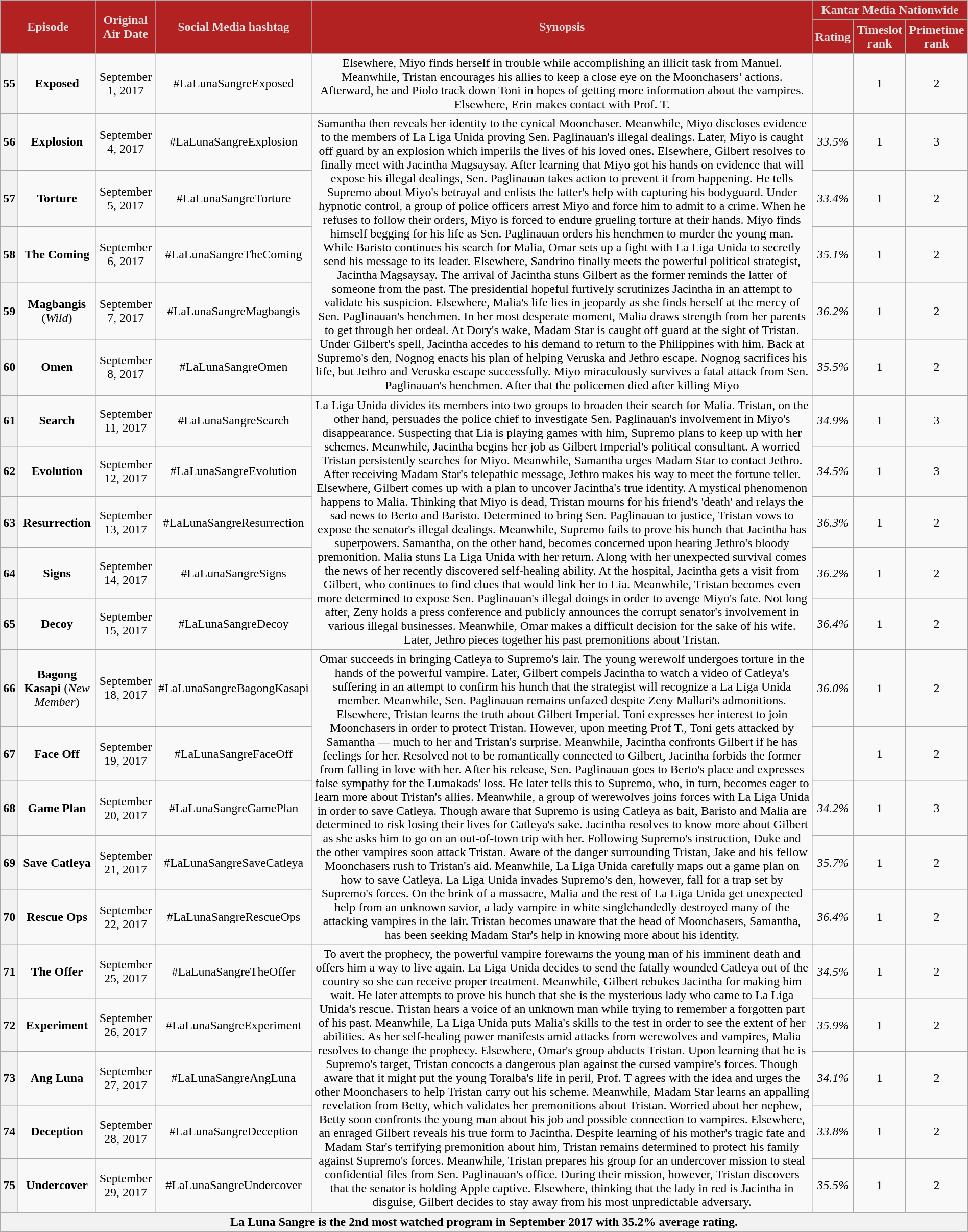<table class="wikitable" style="text-align:center; font-size:100%; line-height:18px;"  width="100%">
<tr>
<th style="background-color:#B22222; color:#DCDCDC;" colspan="2" rowspan="2">Episode</th>
<th style="background-color:#B22222; color:#DCDCDC;" rowspan="2">Original Air Date</th>
<th style="background-color:#B22222; color:#DCDCDC;" rowspan="2">Social Media hashtag</th>
<th style="background-color:#B22222; color:#DCDCDC;" rowspan="2">Synopsis</th>
<th style="background-color:#B22222; color:#DCDCDC;" colspan="3">Kantar Media Nationwide</th>
</tr>
<tr>
<th style="background-color:#B22222; color:#DCDCDC;">Rating</th>
<th style="background-color:#B22222; color:#DCDCDC;">Timeslot rank</th>
<th style="background-color:#B22222; color:#DCDCDC;">Primetime rank</th>
</tr>
<tr>
<th>55</th>
<td><strong>Exposed</strong></td>
<td>September 1, 2017</td>
<td>#LaLunaSangreExposed</td>
<td>Elsewhere, Miyo finds herself in trouble while accomplishing an illicit task from Manuel. Meanwhile, Tristan encourages his allies to keep a close eye on the Moonchasers’ actions. Afterward, he and Piolo track down Toni in hopes of getting more information about the vampires. Elsewhere, Erin makes contact with Prof. T.</td>
<td></td>
<td>1</td>
<td>2</td>
</tr>
<tr>
<th>56</th>
<td><strong>Explosion</strong></td>
<td>September 4, 2017</td>
<td>#LaLunaSangreExplosion</td>
<td rowspan="5">Samantha then reveals her identity to the cynical Moonchaser. Meanwhile, Miyo discloses evidence  to the members of La Liga Unida proving Sen. Paglinauan's illegal dealings. Later, Miyo is caught off guard by an explosion which imperils the lives of his loved ones. Elsewhere, Gilbert resolves to finally meet with Jacintha Magsaysay. After learning that Miyo got his hands on evidence that will expose his illegal dealings, Sen. Paglinauan takes action to prevent it from happening. He tells Supremo about Miyo's betrayal and enlists the latter's help with capturing his bodyguard. Under hypnotic control, a group of police officers arrest Miyo and force him to admit to a crime. When he refuses to follow their orders, Miyo is forced to endure grueling torture at their hands. Miyo finds himself begging for his life as Sen. Paglinauan orders his henchmen to murder the young man. While Baristo continues his search for Malia, Omar sets up a fight with La Liga Unida to secretly send his message to its leader. Elsewhere, Sandrino finally meets the powerful political strategist, Jacintha Magsaysay. The arrival of Jacintha stuns Gilbert as the former reminds the latter of someone from the past. The presidential hopeful furtively scrutinizes Jacintha in an attempt to validate his suspicion. Elsewhere, Malia's life lies in jeopardy as she finds herself at the mercy of Sen. Paglinauan's henchmen. In her most desperate moment, Malia draws strength from her parents to get through her ordeal. At Dory's wake, Madam Star is caught off guard at the sight of Tristan. Under Gilbert's spell, Jacintha accedes to his demand to return to the Philippines with him. Back at Supremo's den, Nognog enacts his plan of helping Veruska and Jethro escape. Nognog sacrifices his life, but Jethro and Veruska escape successfully. Miyo miraculously survives a fatal attack from Sen. Paglinauan's henchmen. After that the policemen died after killing Miyo</td>
<td><em>33.5%</em></td>
<td>1</td>
<td>3</td>
</tr>
<tr>
<th>57</th>
<td><strong>Torture</strong></td>
<td>September 5, 2017</td>
<td>#LaLunaSangreTorture</td>
<td><em>33.4%</em></td>
<td>1</td>
<td>2</td>
</tr>
<tr>
<th>58</th>
<td><strong>The Coming</strong></td>
<td>September 6, 2017</td>
<td>#LaLunaSangreTheComing</td>
<td><em>35.1%</em></td>
<td>1</td>
<td>2</td>
</tr>
<tr>
<th>59</th>
<td><strong>Magbangis</strong> (<em>Wild</em>)</td>
<td>September 7, 2017</td>
<td>#LaLunaSangreMagbangis</td>
<td><em>36.2%</em></td>
<td>1</td>
<td>2</td>
</tr>
<tr>
<th>60</th>
<td><strong>Omen</strong></td>
<td>September 8, 2017</td>
<td>#LaLunaSangreOmen</td>
<td><em>35.5%</em></td>
<td>1</td>
<td>2</td>
</tr>
<tr>
<th>61</th>
<td><strong>Search</strong></td>
<td>September 11, 2017</td>
<td>#LaLunaSangreSearch</td>
<td rowspan="5">La Liga Unida divides its members into two groups to broaden their search for Malia. Tristan, on the other hand, persuades the police chief to investigate Sen. Paglinauan's involvement in Miyo's disappearance. Suspecting that Lia is playing games with him, Supremo plans to keep up with her schemes. Meanwhile, Jacintha begins her job as Gilbert Imperial's political consultant. A worried Tristan persistently searches for Miyo. Meanwhile, Samantha urges Madam Star to contact Jethro. After receiving Madam Star's telepathic message, Jethro makes his way to meet the fortune teller. Elsewhere, Gilbert comes up with a plan to uncover Jacintha's true identity. A mystical phenomenon happens to Malia. Thinking that Miyo is dead, Tristan mourns for his friend's 'death' and relays the sad news to Berto and Baristo. Determined to bring Sen. Paglinauan to justice, Tristan vows to expose the senator's illegal dealings. Meanwhile, Supremo fails to prove his hunch that Jacintha has superpowers. Samantha, on the other hand, becomes concerned upon hearing Jethro's bloody premonition. Malia stuns La Liga Unida with her return. Along with her unexpected survival comes the news of her recently discovered self-healing ability. At the hospital, Jacintha gets a visit from Gilbert, who continues to find clues that would link her to Lia. Meanwhile, Tristan becomes even more determined to expose Sen. Paglinauan's illegal doings in order to avenge Miyo's fate. Not long after, Zeny holds a press conference and publicly announces the corrupt senator's involvement in various illegal businesses. Meanwhile, Omar makes a difficult decision for the sake of his wife. Later, Jethro pieces together his past premonitions about Tristan.</td>
<td><em>34.9%</em></td>
<td>1</td>
<td>3</td>
</tr>
<tr>
<th>62</th>
<td><strong>Evolution</strong></td>
<td>September 12, 2017</td>
<td>#LaLunaSangreEvolution</td>
<td><em>34.5%</em></td>
<td>1</td>
<td>3</td>
</tr>
<tr>
<th>63</th>
<td><strong>Resurrection</strong></td>
<td>September 13, 2017</td>
<td>#LaLunaSangreResurrection</td>
<td><em>36.3%</em></td>
<td>1</td>
<td>2</td>
</tr>
<tr>
<th>64</th>
<td><strong>Signs</strong></td>
<td>September 14, 2017</td>
<td>#LaLunaSangreSigns</td>
<td><em>36.2%</em></td>
<td>1</td>
<td>2</td>
</tr>
<tr>
<th>65</th>
<td><strong>Decoy</strong></td>
<td>September 15, 2017</td>
<td>#LaLunaSangreDecoy</td>
<td><em>36.4%</em></td>
<td>1</td>
<td>2</td>
</tr>
<tr>
<th>66</th>
<td><strong>Bagong Kasapi</strong> (<em>New Member</em>)</td>
<td>September 18, 2017</td>
<td>#LaLunaSangreBagongKasapi</td>
<td rowspan="5">Omar succeeds in bringing Catleya to Supremo's lair. The young werewolf undergoes torture in the hands of the powerful vampire. Later, Gilbert compels Jacintha to watch a video of Catleya's suffering in an attempt to confirm his hunch that the strategist will recognize a La Liga Unida member. Meanwhile, Sen. Paglinauan remains unfazed despite Zeny Mallari's admonitions. Elsewhere, Tristan learns the truth about Gilbert Imperial. Toni expresses her interest to join Moonchasers in order to protect Tristan. However, upon meeting Prof T., Toni gets attacked by Samantha — much to her and Tristan's surprise. Meanwhile, Jacintha confronts Gilbert if he has feelings for her. Resolved not to be romantically connected to Gilbert, Jacintha forbids the former from falling in love with her. After his release, Sen. Paglinauan goes to Berto's place and expresses false sympathy for the Lumakads' loss. He later tells this to Supremo, who, in turn, becomes eager to learn more about Tristan's allies. Meanwhile, a group of werewolves joins forces with La Liga Unida in order to save Catleya. Though aware that Supremo is using Catleya as bait, Baristo and Malia are determined to risk losing their lives for Catleya's sake. Jacintha resolves to know more about Gilbert as she asks him to go on an out-of-town trip with her. Following Supremo's instruction, Duke and the other vampires soon attack Tristan. Aware of the danger surrounding Tristan, Jake and his fellow Moonchasers rush to Tristan's aid. Meanwhile, La Liga Unida carefully maps out a game plan on how to save Catleya. La Liga Unida invades Supremo's den, however, fall for a trap set by Supremo's forces. On the brink of a massacre, Malia and the rest of La Liga Unida get unexpected help from an unknown savior, a lady vampire in white singlehandedly destroyed many of the attacking vampires in the lair.  Tristan becomes unaware that the head of Moonchasers, Samantha, has been seeking Madam Star's help in knowing more about his identity.</td>
<td><em>36.0%</em></td>
<td>1</td>
<td>2</td>
</tr>
<tr>
<th>67</th>
<td><strong>Face Off</strong></td>
<td>September 19, 2017</td>
<td>#LaLunaSangreFaceOff</td>
<td></td>
<td>1</td>
<td>2</td>
</tr>
<tr>
<th>68</th>
<td><strong>Game Plan</strong></td>
<td>September 20, 2017</td>
<td>#LaLunaSangreGamePlan</td>
<td><em>34.2%</em></td>
<td>1</td>
<td>3</td>
</tr>
<tr>
<th>69</th>
<td><strong>Save Catleya</strong></td>
<td>September 21, 2017</td>
<td>#LaLunaSangreSaveCatleya</td>
<td><em>35.7%</em></td>
<td>1</td>
<td>2</td>
</tr>
<tr>
<th>70</th>
<td><strong>Rescue Ops</strong></td>
<td>September 22, 2017</td>
<td>#LaLunaSangreRescueOps</td>
<td><em>36.4%</em></td>
<td>1</td>
<td>2</td>
</tr>
<tr>
<th>71</th>
<td><strong>The Offer</strong></td>
<td>September 25, 2017</td>
<td>#LaLunaSangreTheOffer</td>
<td rowspan="5">To avert the prophecy, the powerful vampire forewarns the young man of his imminent death and offers him a way to live again. La Liga Unida decides to send the fatally wounded Catleya out of the country so she can receive proper treatment. Meanwhile, Gilbert rebukes Jacintha for making him wait. He later attempts to prove his hunch that she is the mysterious lady who came to La Liga Unida's rescue. Tristan hears a voice of an unknown man while trying to remember a forgotten part of his past. Meanwhile, La Liga Unida puts Malia's skills to the test in order to see the extent of her abilities. As her self-healing power manifests amid attacks from werewolves and vampires, Malia resolves to change the prophecy. Elsewhere, Omar's group abducts Tristan. Upon learning that he is Supremo's target, Tristan concocts a dangerous plan against the cursed vampire's forces. Though aware that it might put the young Toralba's life in peril, Prof. T agrees with the idea and urges the other Moonchasers to help Tristan carry out his scheme. Meanwhile, Madam Star learns an appalling revelation from Betty, which validates her premonitions about Tristan. Worried about her nephew, Betty soon confronts the young man about his job and possible connection to vampires. Elsewhere, an enraged Gilbert reveals his true form to Jacintha. Despite learning of his mother's tragic fate and Madam Star's terrifying premonition about him, Tristan remains determined to protect his family against Supremo's forces. Meanwhile, Tristan prepares his group for an undercover mission to steal confidential files from Sen. Paglinauan's office. During their mission, however, Tristan discovers that the senator is holding Apple captive. Elsewhere, thinking that the lady in red is Jacintha in disguise, Gilbert decides to stay away from his most unpredictable adversary.</td>
<td><em>34.5%</em></td>
<td>1</td>
<td>2</td>
</tr>
<tr>
<th>72</th>
<td><strong>Experiment</strong></td>
<td>September 26, 2017</td>
<td>#LaLunaSangreExperiment</td>
<td><em>35.9%</em></td>
<td>1</td>
<td>2</td>
</tr>
<tr>
<th>73</th>
<td><strong>Ang Luna</strong></td>
<td>September 27, 2017</td>
<td>#LaLunaSangreAngLuna</td>
<td><em>34.1%</em></td>
<td>1</td>
<td>2</td>
</tr>
<tr>
<th>74</th>
<td><strong>Deception</strong></td>
<td>September 28, 2017</td>
<td>#LaLunaSangreDeception</td>
<td><em>33.8%</em></td>
<td>1</td>
<td>2</td>
</tr>
<tr>
<th>75</th>
<td><strong>Undercover</strong></td>
<td>September 29, 2017</td>
<td>#LaLunaSangreUndercover</td>
<td><em>35.5%</em></td>
<td>1</td>
<td>2</td>
</tr>
<tr>
<th colspan = "8" style="text-align: center; border-: 3px solid #ffba31;">La Luna Sangre is the 2nd most watched program in September 2017 with 35.2% average rating.</th>
</tr>
<tr>
</tr>
</table>
